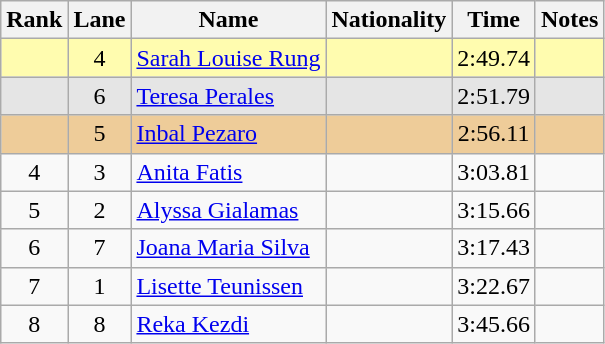<table class="wikitable">
<tr>
<th>Rank</th>
<th>Lane</th>
<th>Name</th>
<th>Nationality</th>
<th>Time</th>
<th>Notes</th>
</tr>
<tr style="background:#fffcaf;">
<td align=center></td>
<td align=center>4</td>
<td><a href='#'>Sarah Louise Rung</a></td>
<td></td>
<td align=center>2:49.74</td>
<td align=center></td>
</tr>
<tr style="background:#e5e5e5;">
<td align=center></td>
<td align=center>6</td>
<td><a href='#'>Teresa Perales</a></td>
<td></td>
<td align=center>2:51.79</td>
<td align=center></td>
</tr>
<tr style="background:#ec9;">
<td align=center></td>
<td align=center>5</td>
<td><a href='#'>Inbal Pezaro</a></td>
<td></td>
<td align=center>2:56.11</td>
<td align=center></td>
</tr>
<tr>
<td align=center>4</td>
<td align=center>3</td>
<td><a href='#'>Anita Fatis</a></td>
<td></td>
<td align=center>3:03.81</td>
<td align=center></td>
</tr>
<tr>
<td align=center>5</td>
<td align=center>2</td>
<td><a href='#'>Alyssa Gialamas</a></td>
<td></td>
<td align=center>3:15.66</td>
<td align=center></td>
</tr>
<tr>
<td align=center>6</td>
<td align=center>7</td>
<td><a href='#'>Joana Maria Silva</a></td>
<td></td>
<td align=center>3:17.43</td>
<td align=center></td>
</tr>
<tr>
<td align=center>7</td>
<td align=center>1</td>
<td><a href='#'>Lisette Teunissen</a></td>
<td></td>
<td align=center>3:22.67</td>
<td align=center></td>
</tr>
<tr>
<td align=center>8</td>
<td align=center>8</td>
<td><a href='#'>Reka Kezdi</a></td>
<td></td>
<td align=center>3:45.66</td>
<td align=center></td>
</tr>
</table>
